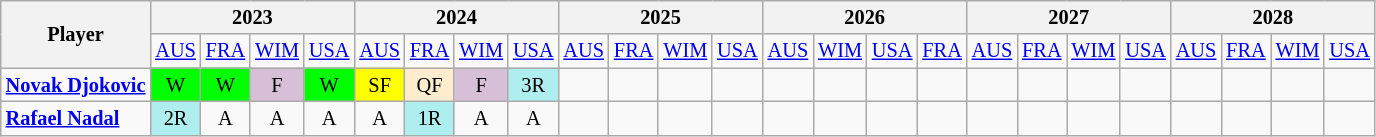<table class=wikitable style=text-align:center;font-size:85%>
<tr>
<th rowspan=2>Player</th>
<th colspan=4>2023</th>
<th colspan=4>2024</th>
<th colspan=4>2025</th>
<th colspan=4>2026</th>
<th colspan=4>2027</th>
<th colspan=4>2028</th>
</tr>
<tr>
<td><a href='#'>AUS</a></td>
<td><a href='#'>FRA</a></td>
<td><a href='#'>WIM</a></td>
<td><a href='#'>USA</a></td>
<td><a href='#'>AUS</a></td>
<td><a href='#'>FRA</a></td>
<td><a href='#'>WIM</a></td>
<td><a href='#'>USA</a></td>
<td><a href='#'>AUS</a></td>
<td><a href='#'>FRA</a></td>
<td><a href='#'>WIM</a></td>
<td><a href='#'>USA</a></td>
<td><a href='#'>AUS</a></td>
<td><a href='#'>WIM</a></td>
<td><a href='#'>USA</a></td>
<td><a href='#'>FRA</a></td>
<td><a href='#'>AUS</a></td>
<td><a href='#'>FRA</a></td>
<td><a href='#'>WIM</a></td>
<td><a href='#'>USA</a></td>
<td><a href='#'>AUS</a></td>
<td><a href='#'>FRA</a></td>
<td><a href='#'>WIM</a></td>
<td><a href='#'>USA</a></td>
</tr>
<tr>
<td style="text-align:left"> <strong><a href='#'>Novak Djokovic</a></strong></td>
<td style="background:lime">W</td>
<td style="background:lime">W</td>
<td style="background:thistle">F</td>
<td style="background:lime">W</td>
<td style="background:yellow">SF</td>
<td style="background:#ffebcd">QF</td>
<td style="background:thistle">F</td>
<td style="background:#afeeee">3R</td>
<td></td>
<td></td>
<td></td>
<td></td>
<td></td>
<td></td>
<td></td>
<td></td>
<td></td>
<td></td>
<td></td>
<td></td>
<td></td>
<td></td>
<td></td>
<td></td>
</tr>
<tr>
<td style="text-align:left"> <strong><a href='#'>Rafael Nadal</a></strong></td>
<td style="background:#afeeee">2R</td>
<td>A</td>
<td>A</td>
<td>A</td>
<td>A</td>
<td style="background:#afeeee">1R</td>
<td>A</td>
<td>A</td>
<td></td>
<td></td>
<td></td>
<td></td>
<td></td>
<td></td>
<td></td>
<td></td>
<td></td>
<td></td>
<td></td>
<td></td>
<td></td>
<td></td>
<td></td>
<td></td>
</tr>
</table>
